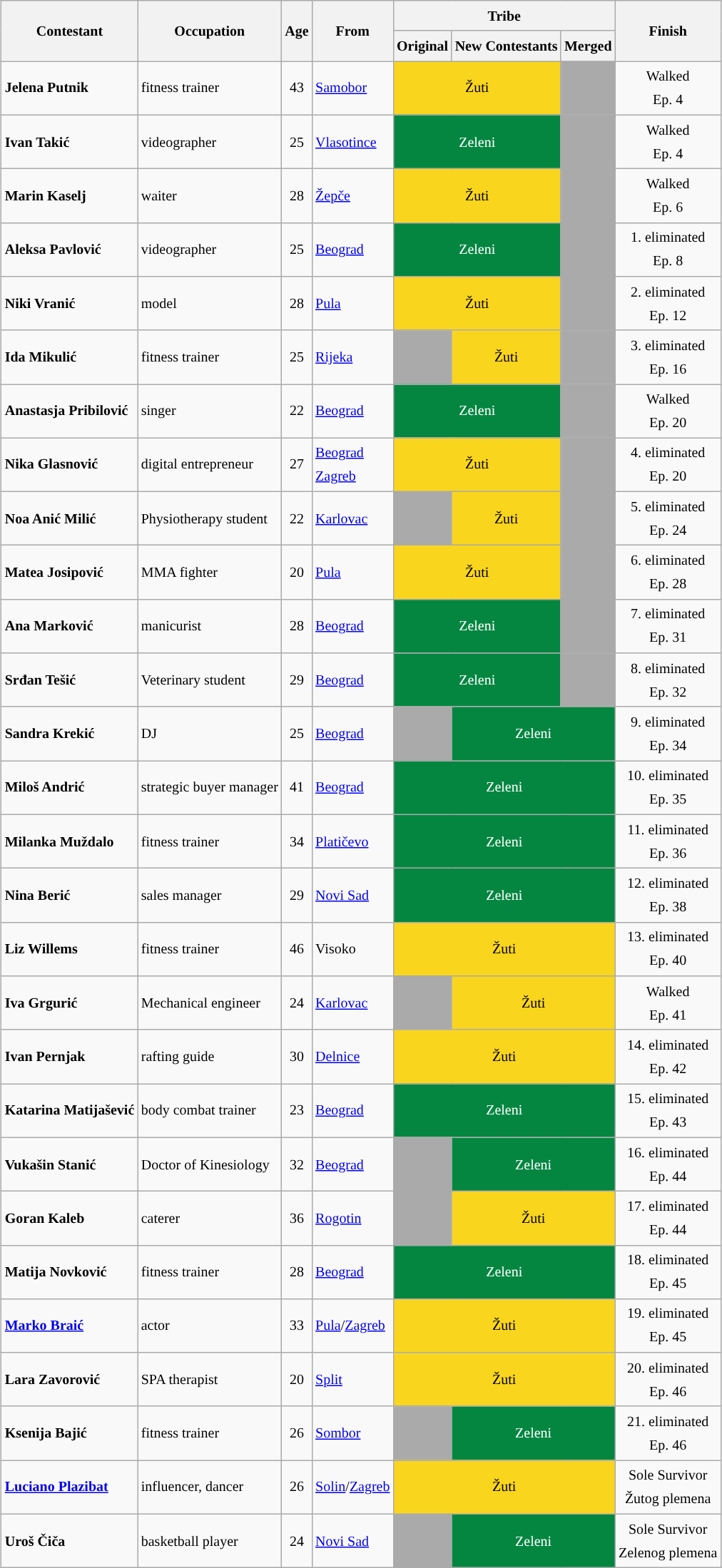<table class="wikitable sortable" style="margin:auto; font-size:10pt; line-height:22px; text-align:center">
<tr>
<th rowspan="2">Contestant</th>
<th rowspan="2" class="unsortable">Occupation</th>
<th rowspan="2">Age</th>
<th rowspan="2">From</th>
<th colspan="3" class="unsortable">Tribe</th>
<th rowspan="2" class="unsortable">Finish</th>
</tr>
<tr>
<th>Original</th>
<th>New Contestants</th>
<th>Merged</th>
</tr>
<tr>
<td align="left"><strong>Jelena Putnik</strong></td>
<td align="left">fitness trainer</td>
<td>43</td>
<td align="left"> <a href='#'>Samobor</a></td>
<td colspan="2" style="background:#FAD51D">Žuti</td>
<td style="background-color: rgb(170, 170, 170)"></td>
<td>Walked<br> Ep. 4 </td>
</tr>
<tr>
<td align="left"><strong>Ivan Takić</strong></td>
<td align="left">videographer</td>
<td>25</td>
<td align="left"> <a href='#'>Vlasotince</a></td>
<td colspan="2" style="background:#048641;color:white">Zeleni</td>
<td style="background-color: rgb(170, 170, 170)"></td>
<td>Walked<br> Ep. 4 </td>
</tr>
<tr>
<td align="left"><strong>Marin Kaselj</strong></td>
<td align="left">waiter</td>
<td>28</td>
<td align="left"> <a href='#'>Žepče</a></td>
<td colspan="2" style="background:#FAD51D">Žuti</td>
<td style="background-color: rgb(170, 170, 170)"></td>
<td>Walked <br> Ep. 6 </td>
</tr>
<tr>
<td align="left"><strong>Aleksa Pavlović</strong></td>
<td align="left">videographer</td>
<td>25</td>
<td align="left"> <a href='#'>Beograd</a></td>
<td colspan="2" style="background:#048641;color:white">Zeleni</td>
<td style="background-color: rgb(170, 170, 170)"></td>
<td>1. eliminated <br> Ep. 8</td>
</tr>
<tr>
<td align="left"><strong>Niki Vranić</strong></td>
<td align="left">model</td>
<td>28</td>
<td align="left"> <a href='#'>Pula</a></td>
<td colspan="2" style="background:#FAD51D">Žuti</td>
<td style="background-color: rgb(170, 170, 170)"></td>
<td>2. eliminated <br> Ep. 12</td>
</tr>
<tr>
<td align="left"><strong>Ida Mikulić</strong></td>
<td align="left">fitness trainer</td>
<td>25</td>
<td align="left"> <a href='#'>Rijeka</a></td>
<td style="background-color: rgb(170, 170, 170)"></td>
<td style="background:#FAD51D">Žuti</td>
<td style="background-color: rgb(170, 170, 170)"></td>
<td>3. eliminated <br> Ep. 16</td>
</tr>
<tr>
<td align="left"><strong>Anastasja Pribilović</strong></td>
<td align="left">singer</td>
<td>22</td>
<td align="left"> <a href='#'>Beograd</a></td>
<td colspan="2" style="background:#048641;color:white">Zeleni</td>
<td style="background-color: rgb(170, 170, 170)"></td>
<td>Walked<br> Ep. 20 </td>
</tr>
<tr>
<td align="left"><strong>Nika Glasnović</strong></td>
<td align="left">digital entrepreneur</td>
<td>27</td>
<td align="left"> <a href='#'>Beograd</a><br> <a href='#'>Zagreb</a></td>
<td colspan="2" style="background:#FAD51D">Žuti</td>
<td style="background-color: rgb(170, 170, 170)"></td>
<td>4. eliminated <br> Ep. 20</td>
</tr>
<tr>
<td align="left"><strong>Noa Anić Milić</strong></td>
<td align="left">Physiotherapy student</td>
<td>22</td>
<td align="left"> <a href='#'>Karlovac</a></td>
<td style="background-color: rgb(170, 170, 170)"></td>
<td style="background:#FAD51D">Žuti</td>
<td style="background-color: rgb(170, 170, 170)"></td>
<td>5. eliminated <br> Ep. 24</td>
</tr>
<tr>
<td align="left"><strong>Matea Josipović</strong></td>
<td align="left">MMA fighter</td>
<td>20</td>
<td align="left"> <a href='#'>Pula</a></td>
<td colspan="2" style="background:#FAD51D">Žuti</td>
<td style="background-color: rgb(170, 170, 170)"></td>
<td>6. eliminated <br> Ep. 28</td>
</tr>
<tr>
<td align="left"><strong>Ana Marković</strong></td>
<td align="left">manicurist</td>
<td>28</td>
<td align="left"> <a href='#'>Beograd</a></td>
<td colspan="2" style="background:#048641;color:white">Zeleni</td>
<td style="background-color: rgb(170, 170, 170)"></td>
<td>7. eliminated <br> Ep. 31</td>
</tr>
<tr>
<td align="left"><strong>Srđan Tešić</strong></td>
<td align="left">Veterinary student</td>
<td>29</td>
<td align="left"> <a href='#'>Beograd</a></td>
<td colspan="2" style="background:#048641;color:white">Zeleni</td>
<td style="background-color: rgb(170, 170, 170)"></td>
<td>8. eliminated <br> Ep. 32</td>
</tr>
<tr>
<td align="left"><strong>Sandra Krekić</strong></td>
<td align="left">DJ</td>
<td>25</td>
<td align="left"> <a href='#'>Beograd</a></td>
<td style="background-color: rgb(170, 170, 170)"></td>
<td colspan="2" style="background:#048641;color:white">Zeleni</td>
<td>9. eliminated <br> Ep. 34</td>
</tr>
<tr>
<td align="left"><strong>Miloš Andrić</strong></td>
<td align="left">strategic buyer manager</td>
<td>41</td>
<td align="left"> <a href='#'>Beograd</a></td>
<td colspan="3" style="background:#048641;color:white">Zeleni</td>
<td>10. eliminated <br> Ep. 35</td>
</tr>
<tr>
<td align="left"><strong>Milanka Muždalo</strong></td>
<td align="left">fitness trainer</td>
<td>34</td>
<td align="left"> <a href='#'>Platičevo</a></td>
<td colspan="3" style="background:#048641;color:white">Zeleni</td>
<td>11. eliminated <br> Ep. 36</td>
</tr>
<tr>
<td align="left"><strong>Nina Berić</strong></td>
<td align="left">sales manager</td>
<td>29</td>
<td align="left"> <a href='#'>Novi Sad</a></td>
<td colspan="3" style="background:#048641;color:white">Zeleni</td>
<td>12. eliminated <br> Ep. 38</td>
</tr>
<tr>
<td align="left"><strong>Liz Willems</strong></td>
<td align="left">fitness trainer</td>
<td>46</td>
<td align="left"> Visoko</td>
<td colspan="3" style="background:#FAD51D">Žuti</td>
<td>13. eliminated <br> Ep. 40</td>
</tr>
<tr>
<td align="left"><strong>Iva Grgurić</strong></td>
<td align="left">Mechanical engineer</td>
<td>24</td>
<td align="left"> <a href='#'>Karlovac</a></td>
<td style="background-color: rgb(170, 170, 170)"></td>
<td colspan="2" style="background:#FAD51D">Žuti</td>
<td>Walked<br> Ep. 41 </td>
</tr>
<tr>
<td align="left"><strong>Ivan Pernjak</strong></td>
<td align="left">rafting guide</td>
<td>30</td>
<td align="left"> <a href='#'>Delnice</a></td>
<td colspan="3" style="background:#FAD51D">Žuti</td>
<td>14. eliminated <br> Ep. 42</td>
</tr>
<tr>
<td align="left"><strong>Katarina Matijašević</strong></td>
<td align="left">body combat trainer</td>
<td>23</td>
<td align="left"> <a href='#'>Beograd</a></td>
<td colspan="3" style="background:#048641;color:white">Zeleni</td>
<td>15. eliminated <br> Ep. 43</td>
</tr>
<tr>
<td align="left"><strong>Vukašin Stanić</strong></td>
<td align="left">Doctor of Kinesiology</td>
<td>32</td>
<td align="left"> <a href='#'>Beograd</a></td>
<td style="background-color: rgb(170, 170, 170)"></td>
<td colspan="2" style="background:#048641;color:white">Zeleni</td>
<td>16. eliminated <br> Ep. 44</td>
</tr>
<tr>
<td align="left"><strong>Goran Kaleb</strong></td>
<td align="left">caterer</td>
<td>36</td>
<td align="left"> <a href='#'>Rogotin</a></td>
<td style="background-color: rgb(170, 170, 170)"></td>
<td colspan="2" style="background:#FAD51D">Žuti</td>
<td>17. eliminated <br> Ep. 44</td>
</tr>
<tr>
<td align="left"><strong>Matija Novković</strong></td>
<td align="left">fitness trainer</td>
<td>28</td>
<td align="left"> <a href='#'>Beograd</a></td>
<td colspan="3" style="background:#048641;color:white">Zeleni</td>
<td>18. eliminated <br> Ep. 45</td>
</tr>
<tr>
<td align="left"><strong><a href='#'>Marko Braić</a></strong></td>
<td align="left">actor</td>
<td>33</td>
<td align="left"> <a href='#'>Pula</a>/<a href='#'>Zagreb</a></td>
<td colspan="3" style="background:#FAD51D">Žuti</td>
<td>19. eliminated <br> Ep. 45</td>
</tr>
<tr>
<td align="left"><strong>Lara Zavorović</strong></td>
<td align="left">SPA therapist</td>
<td>20</td>
<td align="left"> <a href='#'>Split</a></td>
<td colspan="3" style="background:#FAD51D">Žuti</td>
<td>20. eliminated <br> Ep. 46</td>
</tr>
<tr>
<td align="left"><strong>Ksenija Bajić</strong></td>
<td align="left">fitness trainer</td>
<td>26</td>
<td align="left"> <a href='#'>Sombor</a></td>
<td style="background-color: rgb(170, 170, 170)"></td>
<td colspan="2" style="background:#048641;color:white">Zeleni</td>
<td>21. eliminated <br> Ep. 46</td>
</tr>
<tr>
<td align="left"><strong><a href='#'>Luciano Plazibat</a></strong></td>
<td align="left">influencer, dancer</td>
<td>26</td>
<td align="left"> <a href='#'>Solin</a>/<a href='#'>Zagreb</a></td>
<td colspan="3" style="background:#FAD51D">Žuti</td>
<td>Sole Survivor<br>Žutog plemena</td>
</tr>
<tr>
<td align="left"><strong>Uroš Čiča</strong></td>
<td align="left">basketball player</td>
<td>24</td>
<td align="left"> <a href='#'>Novi Sad</a></td>
<td style="background-color: rgb(170, 170, 170)"></td>
<td colspan="2" style="background:#048641;color:white">Zeleni</td>
<td>Sole Survivor<br>Zelenog plemena</td>
</tr>
</table>
